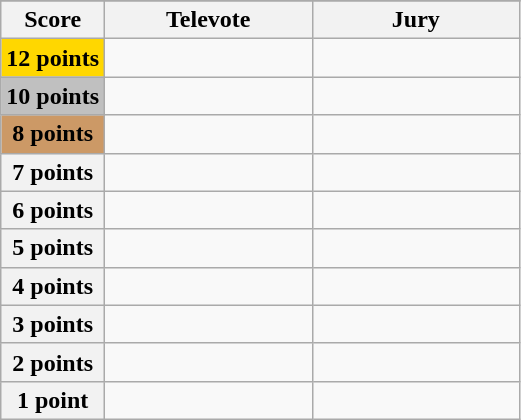<table class="wikitable">
<tr>
</tr>
<tr>
<th scope="col" width="20%">Score</th>
<th scope="col" width="40%">Televote</th>
<th scope="col" width="40%">Jury</th>
</tr>
<tr>
<th scope="row" style="background:gold">12 points</th>
<td></td>
<td></td>
</tr>
<tr>
<th scope="row" style="background:silver">10 points</th>
<td></td>
<td></td>
</tr>
<tr>
<th scope="row" style="background:#CC9966">8 points</th>
<td></td>
<td></td>
</tr>
<tr>
<th scope="row">7 points</th>
<td></td>
<td></td>
</tr>
<tr>
<th scope="row">6 points</th>
<td></td>
<td></td>
</tr>
<tr>
<th scope="row">5 points</th>
<td></td>
<td></td>
</tr>
<tr>
<th scope="row">4 points</th>
<td></td>
<td></td>
</tr>
<tr>
<th scope="row">3 points</th>
<td></td>
<td></td>
</tr>
<tr>
<th scope="row">2 points</th>
<td></td>
<td></td>
</tr>
<tr>
<th scope="row">1 point</th>
<td></td>
<td></td>
</tr>
</table>
